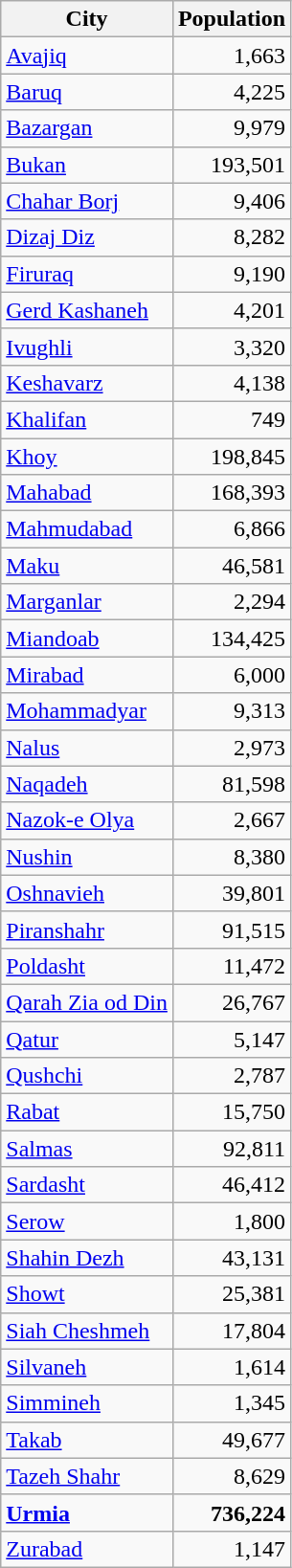<table class="wikitable sortable">
<tr>
<th>City</th>
<th>Population</th>
</tr>
<tr>
<td><a href='#'>Avajiq</a></td>
<td style="text-align: right;">1,663</td>
</tr>
<tr>
<td><a href='#'>Baruq</a></td>
<td style="text-align: right;">4,225</td>
</tr>
<tr>
<td><a href='#'>Bazargan</a></td>
<td style="text-align: right;">9,979</td>
</tr>
<tr>
<td><a href='#'>Bukan</a></td>
<td style="text-align: right;">193,501</td>
</tr>
<tr>
<td><a href='#'>Chahar Borj</a></td>
<td style="text-align: right;">9,406</td>
</tr>
<tr>
<td><a href='#'>Dizaj Diz</a></td>
<td style="text-align: right;">8,282</td>
</tr>
<tr>
<td><a href='#'>Firuraq</a></td>
<td style="text-align: right;">9,190</td>
</tr>
<tr>
<td><a href='#'>Gerd Kashaneh</a></td>
<td style="text-align: right;">4,201</td>
</tr>
<tr>
<td><a href='#'>Ivughli</a></td>
<td style="text-align: right;">3,320</td>
</tr>
<tr>
<td><a href='#'>Keshavarz</a></td>
<td style="text-align: right;">4,138</td>
</tr>
<tr>
<td><a href='#'>Khalifan</a></td>
<td style="text-align: right;">749</td>
</tr>
<tr>
<td><a href='#'>Khoy</a></td>
<td style="text-align: right;">198,845</td>
</tr>
<tr>
<td><a href='#'>Mahabad</a></td>
<td style="text-align: right;">168,393</td>
</tr>
<tr>
<td><a href='#'>Mahmudabad</a></td>
<td style="text-align: right;">6,866</td>
</tr>
<tr>
<td><a href='#'>Maku</a></td>
<td style="text-align: right;">46,581</td>
</tr>
<tr>
<td><a href='#'>Marganlar</a></td>
<td style="text-align: right;">2,294</td>
</tr>
<tr>
<td><a href='#'>Miandoab</a></td>
<td style="text-align: right;">134,425</td>
</tr>
<tr>
<td><a href='#'>Mirabad</a></td>
<td style="text-align: right;">6,000</td>
</tr>
<tr>
<td><a href='#'>Mohammadyar</a></td>
<td style="text-align: right;">9,313</td>
</tr>
<tr>
<td><a href='#'>Nalus</a></td>
<td style="text-align: right;">2,973</td>
</tr>
<tr>
<td><a href='#'>Naqadeh</a></td>
<td style="text-align: right;">81,598</td>
</tr>
<tr>
<td><a href='#'>Nazok-e Olya</a></td>
<td style="text-align: right;">2,667</td>
</tr>
<tr>
<td><a href='#'>Nushin</a></td>
<td style="text-align: right;">8,380</td>
</tr>
<tr>
<td><a href='#'>Oshnavieh</a></td>
<td style="text-align: right;">39,801</td>
</tr>
<tr>
<td><a href='#'>Piranshahr</a></td>
<td style="text-align: right;">91,515</td>
</tr>
<tr>
<td><a href='#'>Poldasht</a></td>
<td style="text-align: right;">11,472</td>
</tr>
<tr>
<td><a href='#'>Qarah Zia od Din</a></td>
<td style="text-align: right;">26,767</td>
</tr>
<tr>
<td><a href='#'>Qatur</a></td>
<td style="text-align: right;">5,147</td>
</tr>
<tr>
<td><a href='#'>Qushchi</a></td>
<td style="text-align: right;">2,787</td>
</tr>
<tr>
<td><a href='#'>Rabat</a></td>
<td style="text-align: right;">15,750</td>
</tr>
<tr>
<td><a href='#'>Salmas</a></td>
<td style="text-align: right;">92,811</td>
</tr>
<tr>
<td><a href='#'>Sardasht</a></td>
<td style="text-align: right;">46,412</td>
</tr>
<tr>
<td><a href='#'>Serow</a></td>
<td style="text-align: right;">1,800</td>
</tr>
<tr>
<td><a href='#'>Shahin Dezh</a></td>
<td style="text-align: right;">43,131</td>
</tr>
<tr>
<td><a href='#'>Showt</a></td>
<td style="text-align: right;">25,381</td>
</tr>
<tr>
<td><a href='#'>Siah Cheshmeh</a></td>
<td style="text-align: right;">17,804</td>
</tr>
<tr>
<td><a href='#'>Silvaneh</a></td>
<td style="text-align: right;">1,614</td>
</tr>
<tr>
<td><a href='#'>Simmineh</a></td>
<td style="text-align: right;">1,345</td>
</tr>
<tr>
<td><a href='#'>Takab</a></td>
<td style="text-align: right;">49,677</td>
</tr>
<tr>
<td><a href='#'>Tazeh Shahr</a></td>
<td style="text-align: right;">8,629</td>
</tr>
<tr>
<td><strong><a href='#'>Urmia</a></strong></td>
<td style="text-align: right;"><strong>736,224</strong></td>
</tr>
<tr>
<td><a href='#'>Zurabad</a></td>
<td style="text-align: right;">1,147</td>
</tr>
</table>
